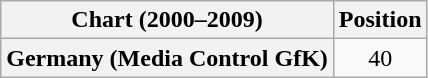<table class="wikitable plainrowheaders" style="text-align:center">
<tr>
<th>Chart (2000–2009)</th>
<th>Position</th>
</tr>
<tr>
<th scope="row">Germany (Media Control GfK)</th>
<td>40</td>
</tr>
</table>
